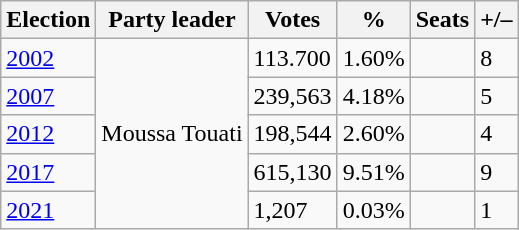<table class="wikitable">
<tr>
<th><strong>Election</strong></th>
<th>Party leader</th>
<th><strong>Votes</strong></th>
<th><strong>%</strong></th>
<th><strong>Seats</strong></th>
<th>+/–</th>
</tr>
<tr>
<td><a href='#'>2002</a></td>
<td rowspan="5">Moussa Touati</td>
<td>113.700</td>
<td>1.60%</td>
<td></td>
<td> 8</td>
</tr>
<tr>
<td><a href='#'>2007</a></td>
<td>239,563</td>
<td>4.18%</td>
<td></td>
<td> 5</td>
</tr>
<tr>
<td><a href='#'>2012</a></td>
<td>198,544</td>
<td>2.60%</td>
<td></td>
<td> 4</td>
</tr>
<tr>
<td><a href='#'>2017</a></td>
<td>615,130</td>
<td>9.51%</td>
<td></td>
<td> 9</td>
</tr>
<tr>
<td><a href='#'>2021</a></td>
<td>1,207</td>
<td>0.03%</td>
<td></td>
<td> 1</td>
</tr>
</table>
